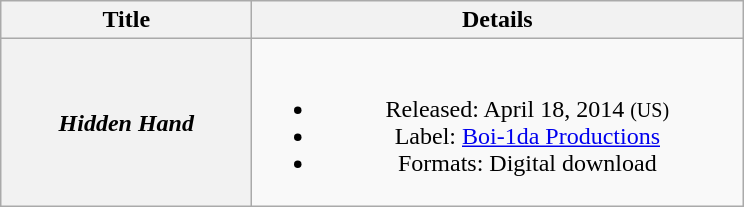<table class="wikitable plainrowheaders" style="text-align:center">
<tr>
<th scope="col" style="width:10em">Title</th>
<th scope="col" style="width:20em">Details</th>
</tr>
<tr>
<th scope="row"><em>Hidden Hand</em></th>
<td><br><ul><li>Released: April 18, 2014 <small>(US)</small></li><li>Label: <a href='#'>Boi-1da Productions</a></li><li>Formats: Digital download</li></ul></td>
</tr>
</table>
